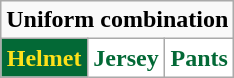<table class="wikitable"  style="display: inline-table;">
<tr>
<td align="center" Colspan="3"><strong>Uniform combination</strong></td>
</tr>
<tr align="center">
<td style="background:#036936; color:#fee11a"><strong>Helmet</strong></td>
<td style="background:white; color:#036936"><strong>Jersey</strong></td>
<td style="background:white; color:#036936"><strong>Pants</strong></td>
</tr>
</table>
